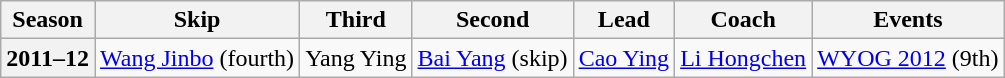<table class="wikitable">
<tr>
<th scope="col">Season</th>
<th scope="col">Skip</th>
<th scope="col">Third</th>
<th scope="col">Second</th>
<th scope="col">Lead</th>
<th scope="col">Coach</th>
<th scope="col">Events</th>
</tr>
<tr>
<th scope="row">2011–12</th>
<td><a href='#'>Wang Jinbo</a> (fourth)</td>
<td>Yang Ying</td>
<td><a href='#'>Bai Yang</a> (skip)</td>
<td><a href='#'>Cao Ying</a></td>
<td><a href='#'>Li Hongchen</a></td>
<td><a href='#'>WYOG 2012</a> (9th)</td>
</tr>
</table>
